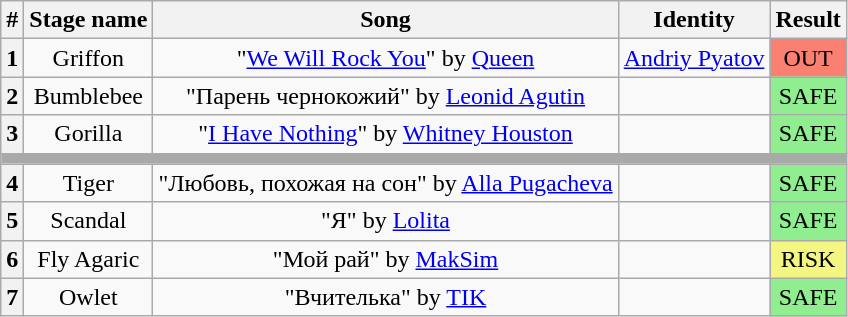<table class="wikitable plainrowheaders" style="text-align: center">
<tr>
<th>#</th>
<th>Stage name</th>
<th>Song</th>
<th>Identity</th>
<th>Result</th>
</tr>
<tr>
<th>1</th>
<td>Griffon</td>
<td>"<a href='#'>We Will Rock You</a>" by <a href='#'>Queen</a></td>
<td><a href='#'>Andriy Pyatov</a></td>
<td bgcolor=salmon>OUT</td>
</tr>
<tr>
<th>2</th>
<td>Bumblebee</td>
<td>"Парень чернокожий" by <a href='#'>Leonid Agutin</a></td>
<td></td>
<td bgcolor=lightgreen>SAFE</td>
</tr>
<tr>
<th>3</th>
<td>Gorilla</td>
<td>"<a href='#'>I Have Nothing</a>" by <a href='#'>Whitney Houston</a></td>
<td></td>
<td bgcolor=lightgreen>SAFE</td>
</tr>
<tr>
<td colspan="5" style="background:darkgray"></td>
</tr>
<tr>
<th>4</th>
<td>Tiger</td>
<td>"Любовь, похожая на сон" by <a href='#'>Alla Pugacheva</a></td>
<td></td>
<td bgcolor=lightgreen>SAFE</td>
</tr>
<tr>
<th>5</th>
<td>Scandal</td>
<td>"Я" by <a href='#'>Lolita</a></td>
<td></td>
<td bgcolor=lightgreen>SAFE</td>
</tr>
<tr>
<th>6</th>
<td>Fly Agaric</td>
<td>"Мой рай" by <a href='#'>MakSim</a></td>
<td></td>
<td bgcolor="#F3F781">RISK</td>
</tr>
<tr>
<th>7</th>
<td>Owlet</td>
<td>"Вчителька" by <a href='#'>TIK</a></td>
<td></td>
<td bgcolor=lightgreen>SAFE</td>
</tr>
</table>
